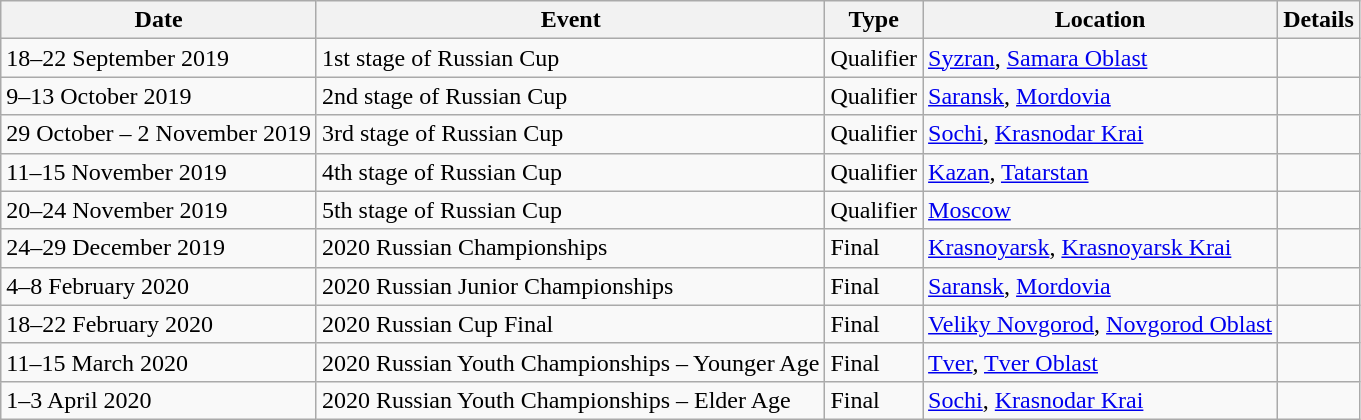<table class="wikitable">
<tr>
<th>Date</th>
<th>Event</th>
<th>Type</th>
<th>Location</th>
<th>Details</th>
</tr>
<tr>
<td>18–22 September 2019</td>
<td>1st stage of Russian Cup</td>
<td>Qualifier</td>
<td><a href='#'>Syzran</a>, <a href='#'>Samara Oblast</a></td>
<td></td>
</tr>
<tr>
<td>9–13 October 2019</td>
<td>2nd stage of Russian Cup</td>
<td>Qualifier</td>
<td><a href='#'>Saransk</a>, <a href='#'>Mordovia</a></td>
<td></td>
</tr>
<tr>
<td>29 October – 2 November 2019</td>
<td>3rd stage of Russian Cup</td>
<td>Qualifier</td>
<td><a href='#'>Sochi</a>, <a href='#'>Krasnodar Krai</a></td>
<td></td>
</tr>
<tr>
<td>11–15 November 2019</td>
<td>4th stage of Russian Cup</td>
<td>Qualifier</td>
<td><a href='#'>Kazan</a>, <a href='#'>Tatarstan</a></td>
<td></td>
</tr>
<tr>
<td>20–24 November 2019</td>
<td>5th stage of Russian Cup</td>
<td>Qualifier</td>
<td><a href='#'>Moscow</a></td>
<td></td>
</tr>
<tr>
<td>24–29 December 2019</td>
<td>2020 Russian Championships</td>
<td>Final</td>
<td><a href='#'>Krasnoyarsk</a>, <a href='#'>Krasnoyarsk Krai</a></td>
<td></td>
</tr>
<tr>
<td>4–8 February 2020</td>
<td>2020 Russian Junior Championships</td>
<td>Final</td>
<td><a href='#'>Saransk</a>, <a href='#'>Mordovia</a></td>
<td></td>
</tr>
<tr>
<td>18–22 February 2020</td>
<td>2020 Russian Cup Final</td>
<td>Final</td>
<td><a href='#'>Veliky Novgorod</a>, <a href='#'>Novgorod Oblast</a></td>
<td></td>
</tr>
<tr>
<td>11–15 March 2020</td>
<td>2020 Russian Youth Championships – Younger Age</td>
<td>Final</td>
<td><a href='#'>Tver</a>, <a href='#'>Tver Oblast</a></td>
<td></td>
</tr>
<tr>
<td>1–3 April 2020</td>
<td>2020 Russian Youth Championships – Elder Age</td>
<td>Final</td>
<td><a href='#'>Sochi</a>, <a href='#'>Krasnodar Krai</a></td>
<td></td>
</tr>
</table>
